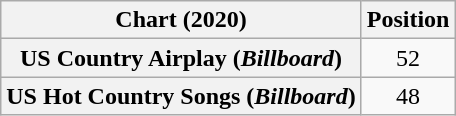<table class="wikitable sortable plainrowheaders" style="text-align:center">
<tr>
<th scope="col">Chart (2020)</th>
<th scope="col">Position</th>
</tr>
<tr>
<th scope="row">US Country Airplay (<em>Billboard</em>)</th>
<td>52</td>
</tr>
<tr>
<th scope="row">US Hot Country Songs (<em>Billboard</em>)</th>
<td>48</td>
</tr>
</table>
